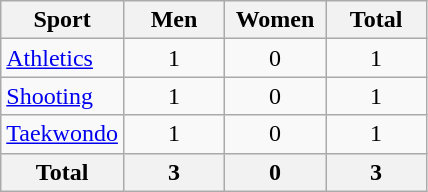<table class="wikitable" style="text-align:center;">
<tr>
<th>Sport</th>
<th width=60>Men</th>
<th width=60>Women</th>
<th width=60>Total</th>
</tr>
<tr>
<td align=left><a href='#'>Athletics</a></td>
<td>1</td>
<td>0</td>
<td>1</td>
</tr>
<tr>
<td align=left><a href='#'>Shooting</a></td>
<td>1</td>
<td>0</td>
<td>1</td>
</tr>
<tr>
<td align=left><a href='#'>Taekwondo</a></td>
<td>1</td>
<td>0</td>
<td>1</td>
</tr>
<tr>
<th>Total</th>
<th>3</th>
<th>0</th>
<th>3</th>
</tr>
</table>
